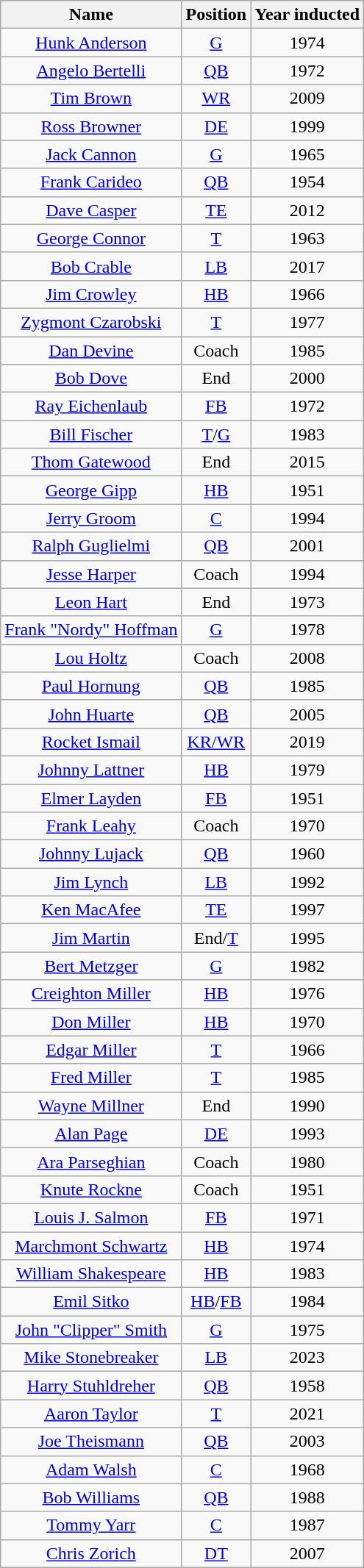<table class="wikitable" style="text-align:center">
<tr>
<th>Name</th>
<th>Position</th>
<th>Year inducted</th>
</tr>
<tr>
<td><a href='#'>Hunk Anderson</a></td>
<td><a href='#'>G</a></td>
<td>1974</td>
</tr>
<tr>
<td><a href='#'>Angelo Bertelli</a></td>
<td><a href='#'>QB</a></td>
<td>1972</td>
</tr>
<tr>
<td><a href='#'>Tim Brown</a></td>
<td><a href='#'>WR</a></td>
<td>2009</td>
</tr>
<tr>
<td><a href='#'>Ross Browner</a></td>
<td><a href='#'>DE</a></td>
<td>1999</td>
</tr>
<tr>
<td><a href='#'>Jack Cannon</a></td>
<td><a href='#'>G</a></td>
<td>1965</td>
</tr>
<tr>
<td><a href='#'>Frank Carideo</a></td>
<td><a href='#'>QB</a></td>
<td>1954</td>
</tr>
<tr>
<td><a href='#'>Dave Casper</a></td>
<td><a href='#'>TE</a></td>
<td>2012</td>
</tr>
<tr>
<td><a href='#'>George Connor</a></td>
<td><a href='#'>T</a></td>
<td>1963</td>
</tr>
<tr>
<td><a href='#'>Bob Crable</a></td>
<td><a href='#'>LB</a></td>
<td>2017</td>
</tr>
<tr>
<td><a href='#'>Jim Crowley</a></td>
<td><a href='#'>HB</a></td>
<td>1966</td>
</tr>
<tr>
<td><a href='#'>Zygmont Czarobski</a></td>
<td><a href='#'>T</a></td>
<td>1977</td>
</tr>
<tr>
<td><a href='#'>Dan Devine</a></td>
<td>Coach</td>
<td>1985</td>
</tr>
<tr>
<td><a href='#'>Bob Dove</a></td>
<td>End</td>
<td>2000</td>
</tr>
<tr>
<td><a href='#'>Ray Eichenlaub</a></td>
<td><a href='#'>FB</a></td>
<td>1972</td>
</tr>
<tr>
<td><a href='#'>Bill Fischer</a></td>
<td><a href='#'>T</a>/<a href='#'>G</a></td>
<td>1983</td>
</tr>
<tr>
<td><a href='#'>Thom Gatewood</a></td>
<td>End</td>
<td>2015</td>
</tr>
<tr>
<td><a href='#'>George Gipp</a></td>
<td><a href='#'>HB</a></td>
<td>1951</td>
</tr>
<tr>
<td><a href='#'>Jerry Groom</a></td>
<td><a href='#'>C</a></td>
<td>1994</td>
</tr>
<tr>
<td><a href='#'>Ralph Guglielmi</a></td>
<td><a href='#'>QB</a></td>
<td>2001</td>
</tr>
<tr>
<td><a href='#'>Jesse Harper</a></td>
<td>Coach</td>
<td>1994</td>
</tr>
<tr>
<td><a href='#'>Leon Hart</a></td>
<td>End</td>
<td>1973</td>
</tr>
<tr>
<td><a href='#'>Frank "Nordy" Hoffman</a></td>
<td><a href='#'>G</a></td>
<td>1978</td>
</tr>
<tr>
<td><a href='#'>Lou Holtz</a></td>
<td>Coach</td>
<td>2008</td>
</tr>
<tr>
<td><a href='#'>Paul Hornung</a></td>
<td><a href='#'>QB</a></td>
<td>1985</td>
</tr>
<tr>
<td><a href='#'>John Huarte</a></td>
<td><a href='#'>QB</a></td>
<td>2005</td>
</tr>
<tr>
<td><a href='#'>Rocket Ismail</a></td>
<td><a href='#'>KR/WR</a></td>
<td>2019</td>
</tr>
<tr>
<td><a href='#'>Johnny Lattner</a></td>
<td><a href='#'>HB</a></td>
<td>1979</td>
</tr>
<tr>
<td><a href='#'>Elmer Layden</a></td>
<td><a href='#'>FB</a></td>
<td>1951</td>
</tr>
<tr>
<td><a href='#'>Frank Leahy</a></td>
<td>Coach</td>
<td>1970</td>
</tr>
<tr>
<td><a href='#'>Johnny Lujack</a></td>
<td><a href='#'>QB</a></td>
<td>1960</td>
</tr>
<tr>
<td><a href='#'>Jim Lynch</a></td>
<td><a href='#'>LB</a></td>
<td>1992</td>
</tr>
<tr>
<td><a href='#'>Ken MacAfee</a></td>
<td><a href='#'>TE</a></td>
<td>1997</td>
</tr>
<tr>
<td><a href='#'>Jim Martin</a></td>
<td>End/<a href='#'>T</a></td>
<td>1995</td>
</tr>
<tr>
<td><a href='#'>Bert Metzger</a></td>
<td><a href='#'>G</a></td>
<td>1982</td>
</tr>
<tr>
<td><a href='#'>Creighton Miller</a></td>
<td><a href='#'>HB</a></td>
<td>1976</td>
</tr>
<tr>
<td><a href='#'>Don Miller</a></td>
<td><a href='#'>HB</a></td>
<td>1970</td>
</tr>
<tr>
<td><a href='#'>Edgar Miller</a></td>
<td><a href='#'>T</a></td>
<td>1966</td>
</tr>
<tr>
<td><a href='#'>Fred Miller</a></td>
<td><a href='#'>T</a></td>
<td>1985</td>
</tr>
<tr>
<td><a href='#'>Wayne Millner</a></td>
<td>End</td>
<td>1990</td>
</tr>
<tr>
<td><a href='#'>Alan Page</a></td>
<td><a href='#'>DE</a></td>
<td>1993</td>
</tr>
<tr>
<td><a href='#'>Ara Parseghian</a></td>
<td>Coach</td>
<td>1980</td>
</tr>
<tr>
<td><a href='#'>Knute Rockne</a></td>
<td>Coach</td>
<td>1951</td>
</tr>
<tr>
<td><a href='#'>Louis J. Salmon</a></td>
<td><a href='#'>FB</a></td>
<td>1971</td>
</tr>
<tr>
<td><a href='#'>Marchmont Schwartz</a></td>
<td><a href='#'>HB</a></td>
<td>1974</td>
</tr>
<tr>
<td><a href='#'>William Shakespeare</a></td>
<td><a href='#'>HB</a></td>
<td>1983</td>
</tr>
<tr>
<td><a href='#'>Emil Sitko</a></td>
<td><a href='#'>HB</a>/<a href='#'>FB</a></td>
<td>1984</td>
</tr>
<tr>
<td><a href='#'>John "Clipper" Smith</a></td>
<td><a href='#'>G</a></td>
<td>1975</td>
</tr>
<tr>
<td><a href='#'>Mike Stonebreaker</a></td>
<td><a href='#'>LB</a></td>
<td>2023</td>
</tr>
<tr>
<td><a href='#'>Harry Stuhldreher</a></td>
<td><a href='#'>QB</a></td>
<td>1958</td>
</tr>
<tr>
<td><a href='#'>Aaron Taylor</a></td>
<td><a href='#'>T</a></td>
<td>2021</td>
</tr>
<tr>
<td><a href='#'>Joe Theismann</a></td>
<td><a href='#'>QB</a></td>
<td>2003</td>
</tr>
<tr>
<td><a href='#'>Adam Walsh</a></td>
<td><a href='#'>C</a></td>
<td>1968</td>
</tr>
<tr>
<td><a href='#'>Bob Williams</a></td>
<td><a href='#'>QB</a></td>
<td>1988</td>
</tr>
<tr>
<td><a href='#'>Tommy Yarr</a></td>
<td><a href='#'>C</a></td>
<td>1987</td>
</tr>
<tr>
<td><a href='#'>Chris Zorich</a></td>
<td><a href='#'>DT</a></td>
<td>2007</td>
</tr>
</table>
